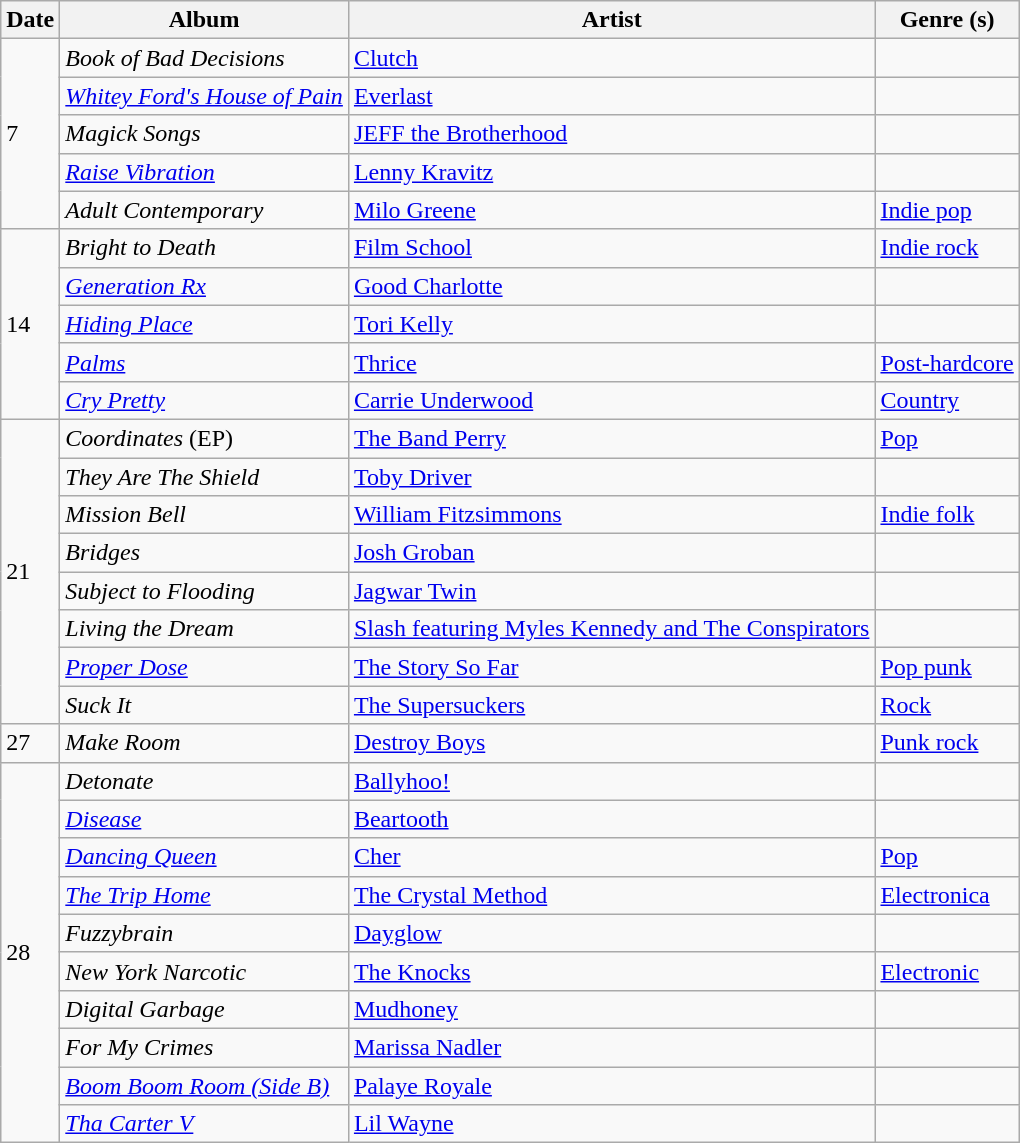<table class="wikitable">
<tr>
<th>Date</th>
<th>Album</th>
<th>Artist</th>
<th>Genre (s)</th>
</tr>
<tr>
<td rowspan="5">7</td>
<td><em>Book of Bad Decisions</em></td>
<td><a href='#'>Clutch</a></td>
<td></td>
</tr>
<tr>
<td><em><a href='#'>Whitey Ford's House of Pain</a></em></td>
<td><a href='#'>Everlast</a></td>
<td></td>
</tr>
<tr>
<td><em>Magick Songs</em></td>
<td><a href='#'>JEFF the Brotherhood</a></td>
<td></td>
</tr>
<tr>
<td><em><a href='#'>Raise Vibration</a></em></td>
<td><a href='#'>Lenny Kravitz</a></td>
<td></td>
</tr>
<tr>
<td><em>Adult Contemporary</em></td>
<td><a href='#'>Milo Greene</a></td>
<td><a href='#'>Indie pop</a></td>
</tr>
<tr>
<td rowspan="5">14</td>
<td><em>Bright to Death</em></td>
<td><a href='#'>Film School</a></td>
<td><a href='#'>Indie rock</a></td>
</tr>
<tr>
<td><em><a href='#'>Generation Rx</a></em></td>
<td><a href='#'>Good Charlotte</a></td>
<td></td>
</tr>
<tr>
<td><em><a href='#'>Hiding Place</a></em></td>
<td><a href='#'>Tori Kelly</a></td>
<td></td>
</tr>
<tr>
<td><em><a href='#'>Palms</a></em></td>
<td><a href='#'>Thrice</a></td>
<td><a href='#'>Post-hardcore</a></td>
</tr>
<tr>
<td><em><a href='#'>Cry Pretty</a></em></td>
<td><a href='#'>Carrie Underwood</a></td>
<td><a href='#'>Country</a></td>
</tr>
<tr>
<td rowspan="8">21</td>
<td><em>Coordinates</em> (EP)</td>
<td><a href='#'>The Band Perry</a></td>
<td><a href='#'>Pop</a></td>
</tr>
<tr>
<td><em>They Are The Shield</em></td>
<td><a href='#'>Toby Driver</a></td>
<td></td>
</tr>
<tr>
<td><em>Mission Bell</em></td>
<td><a href='#'>William Fitzsimmons</a></td>
<td><a href='#'>Indie folk</a></td>
</tr>
<tr>
<td><em>Bridges</em></td>
<td><a href='#'>Josh Groban</a></td>
<td></td>
</tr>
<tr>
<td><em>Subject to Flooding</em></td>
<td><a href='#'>Jagwar Twin</a></td>
<td></td>
</tr>
<tr>
<td><em>Living the Dream</em></td>
<td><a href='#'>Slash featuring Myles Kennedy and The Conspirators</a></td>
<td></td>
</tr>
<tr>
<td><em><a href='#'>Proper Dose</a></em></td>
<td><a href='#'>The Story So Far</a></td>
<td><a href='#'>Pop punk</a></td>
</tr>
<tr>
<td><em>Suck It</em></td>
<td><a href='#'>The Supersuckers</a></td>
<td><a href='#'>Rock</a></td>
</tr>
<tr>
<td>27</td>
<td><em>Make Room</em></td>
<td><a href='#'>Destroy Boys</a></td>
<td><a href='#'>Punk rock</a></td>
</tr>
<tr>
<td rowspan="10">28</td>
<td><em>Detonate</em></td>
<td><a href='#'>Ballyhoo!</a></td>
<td></td>
</tr>
<tr>
<td><em><a href='#'>Disease</a></em></td>
<td><a href='#'>Beartooth</a></td>
<td></td>
</tr>
<tr>
<td><em><a href='#'>Dancing Queen</a></em></td>
<td><a href='#'>Cher</a></td>
<td><a href='#'>Pop</a></td>
</tr>
<tr>
<td><em><a href='#'>The Trip Home</a></em></td>
<td><a href='#'>The Crystal Method</a></td>
<td><a href='#'>Electronica</a></td>
</tr>
<tr>
<td><em>Fuzzybrain</em></td>
<td><a href='#'>Dayglow</a></td>
<td></td>
</tr>
<tr>
<td><em>New York Narcotic</em></td>
<td><a href='#'>The Knocks</a></td>
<td><a href='#'>Electronic</a></td>
</tr>
<tr>
<td><em>Digital Garbage</em></td>
<td><a href='#'>Mudhoney</a></td>
<td></td>
</tr>
<tr>
<td><em>For My Crimes</em></td>
<td><a href='#'>Marissa Nadler</a></td>
<td></td>
</tr>
<tr>
<td><em><a href='#'>Boom Boom Room (Side B)</a></em></td>
<td><a href='#'>Palaye Royale</a></td>
<td></td>
</tr>
<tr>
<td><em><a href='#'>Tha Carter V</a></em></td>
<td><a href='#'>Lil Wayne</a></td>
<td></td>
</tr>
</table>
